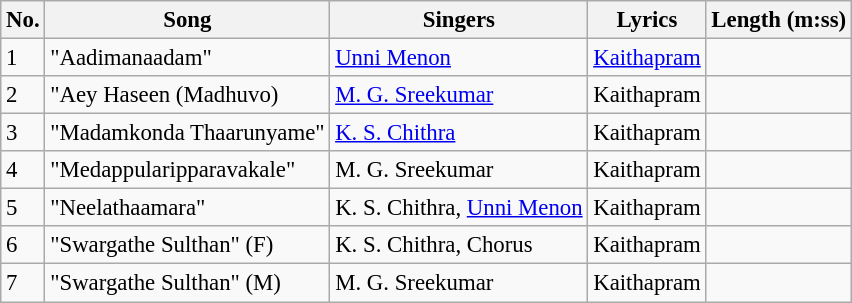<table class="wikitable" style="font-size:95%;">
<tr>
<th>No.</th>
<th>Song</th>
<th>Singers</th>
<th>Lyrics</th>
<th>Length (m:ss)</th>
</tr>
<tr>
<td>1</td>
<td>"Aadimanaadam"</td>
<td><a href='#'>Unni Menon</a></td>
<td><a href='#'>Kaithapram</a></td>
<td></td>
</tr>
<tr>
<td>2</td>
<td>"Aey Haseen (Madhuvo)</td>
<td><a href='#'>M. G. Sreekumar</a></td>
<td>Kaithapram</td>
<td></td>
</tr>
<tr>
<td>3</td>
<td>"Madamkonda Thaarunyame"</td>
<td><a href='#'>K. S. Chithra</a></td>
<td>Kaithapram</td>
<td></td>
</tr>
<tr>
<td>4</td>
<td>"Medappularipparavakale"</td>
<td>M. G. Sreekumar</td>
<td>Kaithapram</td>
<td></td>
</tr>
<tr>
<td>5</td>
<td>"Neelathaamara"</td>
<td>K. S. Chithra, <a href='#'>Unni Menon</a></td>
<td>Kaithapram</td>
<td></td>
</tr>
<tr>
<td>6</td>
<td>"Swargathe Sulthan" (F)</td>
<td>K. S. Chithra, Chorus</td>
<td>Kaithapram</td>
<td></td>
</tr>
<tr>
<td>7</td>
<td>"Swargathe Sulthan" (M)</td>
<td>M. G. Sreekumar</td>
<td>Kaithapram</td>
<td></td>
</tr>
</table>
